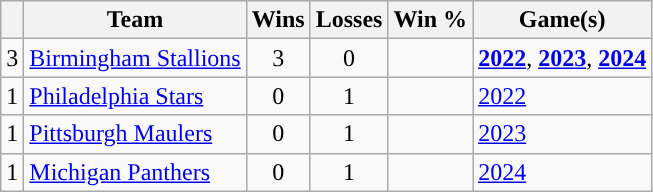<table class="wikitable sortable plainrowheaders" style="text-align:center;">
<tr>
<th></th>
<th>Team</th>
<th>Wins</th>
<th>Losses</th>
<th>Win %</th>
<th>Game(s)</th>
</tr>
<tr>
<td>3</td>
<td style="text-align:left;"><a href='#'>Birmingham Stallions</a></td>
<td>3</td>
<td>0</td>
<td></td>
<td style="text-align:left;"><strong><a href='#'>2022</a></strong>, <strong><a href='#'>2023</a></strong>, <strong><a href='#'>2024</a></strong></td>
</tr>
<tr>
<td>1</td>
<td style="text-align:left;"><a href='#'>Philadelphia Stars</a></td>
<td>0</td>
<td>1</td>
<td></td>
<td style="text-align:left;"><a href='#'>2022</a></td>
</tr>
<tr>
<td>1</td>
<td style="text-align:left;"><a href='#'>Pittsburgh Maulers</a></td>
<td>0</td>
<td>1</td>
<td></td>
<td style="text-align:left;"><a href='#'>2023</a></td>
</tr>
<tr>
<td>1</td>
<td style="text-align:left;"><a href='#'>Michigan Panthers</a></td>
<td>0</td>
<td>1</td>
<td></td>
<td style="text-align:left;"><a href='#'>2024</a></td>
</tr>
</table>
